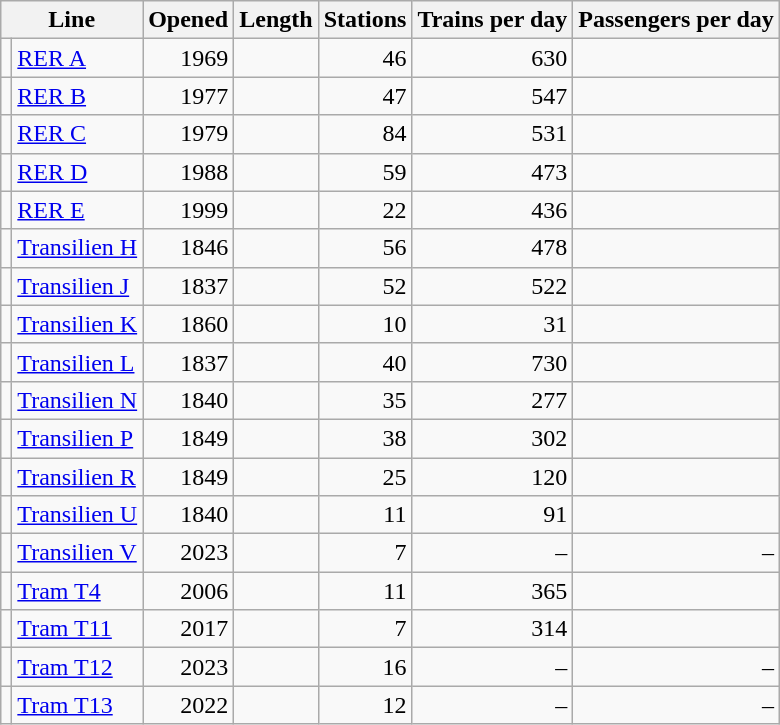<table class="wikitable sortable" style="text-align:right;">
<tr>
<th colspan="2">Line</th>
<th>Opened</th>
<th>Length</th>
<th>Stations</th>
<th>Trains per day</th>
<th>Passengers per day</th>
</tr>
<tr>
<td style="text-align:left;"></td>
<td style="text-align:left;"><a href='#'>RER A</a></td>
<td>1969</td>
<td></td>
<td>46</td>
<td>630</td>
<td></td>
</tr>
<tr>
<td style="text-align:left;"></td>
<td style="text-align:left;"><a href='#'>RER B</a></td>
<td>1977</td>
<td></td>
<td>47</td>
<td>547</td>
<td></td>
</tr>
<tr>
<td style="text-align:left;"></td>
<td style="text-align:left;"><a href='#'>RER C</a></td>
<td>1979</td>
<td></td>
<td>84</td>
<td>531</td>
<td></td>
</tr>
<tr>
<td style="text-align:left;"></td>
<td style="text-align:left;"><a href='#'>RER D</a></td>
<td>1988</td>
<td></td>
<td>59</td>
<td>473</td>
<td></td>
</tr>
<tr>
<td style="text-align:left;"></td>
<td style="text-align:left;"><a href='#'>RER E</a></td>
<td>1999</td>
<td></td>
<td>22</td>
<td>436</td>
<td></td>
</tr>
<tr>
<td style="text-align:left;"></td>
<td style="text-align:left;"><a href='#'>Transilien H</a></td>
<td>1846</td>
<td></td>
<td>56</td>
<td>478</td>
<td></td>
</tr>
<tr>
<td style="text-align:left;"></td>
<td style="text-align:left;"><a href='#'>Transilien J</a></td>
<td>1837</td>
<td></td>
<td>52</td>
<td>522</td>
<td></td>
</tr>
<tr>
<td style="text-align:left;"></td>
<td style="text-align:left;"><a href='#'>Transilien K</a></td>
<td>1860</td>
<td></td>
<td>10</td>
<td>31</td>
<td></td>
</tr>
<tr>
<td style="text-align:left;"></td>
<td style="text-align:left;"><a href='#'>Transilien L</a></td>
<td>1837</td>
<td></td>
<td>40</td>
<td>730</td>
<td></td>
</tr>
<tr>
<td style="text-align:left;"></td>
<td style="text-align:left;"><a href='#'>Transilien N</a></td>
<td>1840</td>
<td></td>
<td>35</td>
<td>277</td>
<td></td>
</tr>
<tr>
<td style="text-align:left;"></td>
<td style="text-align:left;"><a href='#'>Transilien P</a></td>
<td>1849</td>
<td></td>
<td>38</td>
<td>302</td>
<td></td>
</tr>
<tr>
<td style="text-align:left;"></td>
<td style="text-align:left;"><a href='#'>Transilien R</a></td>
<td>1849</td>
<td></td>
<td>25</td>
<td>120</td>
<td></td>
</tr>
<tr>
<td style="text-align:left;"></td>
<td style="text-align:left;"><a href='#'>Transilien U</a></td>
<td>1840</td>
<td></td>
<td>11</td>
<td>91</td>
<td></td>
</tr>
<tr>
<td style="text-align:left;"></td>
<td style="text-align:left;"><a href='#'>Transilien V</a></td>
<td>2023</td>
<td></td>
<td>7</td>
<td>–</td>
<td>–</td>
</tr>
<tr>
<td style="text-align:left;"></td>
<td style="text-align:left;"><a href='#'>Tram T4</a></td>
<td>2006</td>
<td></td>
<td>11</td>
<td>365</td>
<td></td>
</tr>
<tr>
<td style="text-align:left;"></td>
<td style="text-align:left;"><a href='#'>Tram T11</a></td>
<td>2017</td>
<td></td>
<td>7</td>
<td>314</td>
<td></td>
</tr>
<tr>
<td style="text-align:left;"></td>
<td style="text-align:left;"><a href='#'>Tram T12</a></td>
<td>2023</td>
<td></td>
<td>16</td>
<td>–</td>
<td>–</td>
</tr>
<tr>
<td style="text-align:left;"></td>
<td style="text-align:left;"><a href='#'>Tram T13</a></td>
<td>2022</td>
<td></td>
<td>12</td>
<td>–</td>
<td>–</td>
</tr>
</table>
